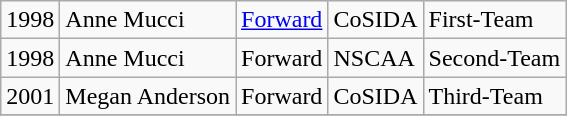<table class="wikitable">
<tr>
<td>1998</td>
<td> Anne Mucci</td>
<td><a href='#'>Forward</a></td>
<td>CoSIDA</td>
<td>First-Team</td>
</tr>
<tr>
<td>1998</td>
<td> Anne Mucci</td>
<td>Forward</td>
<td>NSCAA</td>
<td>Second-Team</td>
</tr>
<tr>
<td>2001</td>
<td> Megan Anderson</td>
<td>Forward</td>
<td>CoSIDA</td>
<td>Third-Team</td>
</tr>
<tr>
</tr>
</table>
